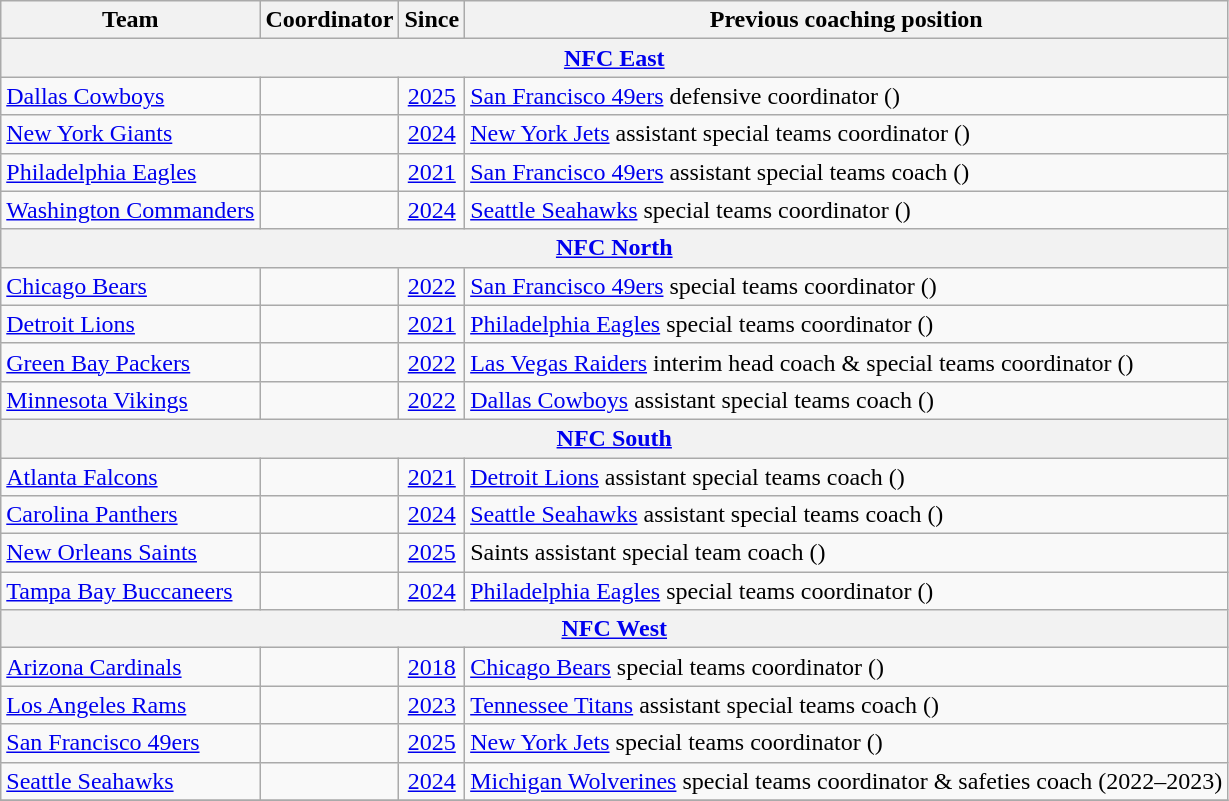<table class="wikitable sortable">
<tr>
<th>Team</th>
<th>Coordinator</th>
<th>Since</th>
<th>Previous coaching position</th>
</tr>
<tr>
<th colspan="4"><a href='#'>NFC East</a></th>
</tr>
<tr>
<td><a href='#'>Dallas Cowboys</a></td>
<td></td>
<td align="center"><a href='#'>2025</a></td>
<td><a href='#'>San Francisco 49ers</a> defensive coordinator ()</td>
</tr>
<tr>
<td><a href='#'>New York Giants</a></td>
<td></td>
<td align="center"><a href='#'>2024</a></td>
<td><a href='#'>New York Jets</a> assistant special teams coordinator ()</td>
</tr>
<tr>
<td><a href='#'>Philadelphia Eagles</a></td>
<td></td>
<td align="center"><a href='#'>2021</a></td>
<td><a href='#'>San Francisco 49ers</a> assistant special teams coach ()</td>
</tr>
<tr>
<td><a href='#'>Washington Commanders</a></td>
<td></td>
<td align="center"><a href='#'>2024</a></td>
<td><a href='#'>Seattle Seahawks</a> special teams coordinator ()</td>
</tr>
<tr>
<th colspan="4"><a href='#'>NFC North</a></th>
</tr>
<tr>
<td><a href='#'>Chicago Bears</a></td>
<td></td>
<td align="center"><a href='#'>2022</a></td>
<td><a href='#'>San Francisco 49ers</a> special teams coordinator ()</td>
</tr>
<tr>
<td><a href='#'>Detroit Lions</a></td>
<td></td>
<td align="center"><a href='#'>2021</a></td>
<td><a href='#'>Philadelphia Eagles</a> special teams coordinator ()</td>
</tr>
<tr>
<td><a href='#'>Green Bay Packers</a></td>
<td></td>
<td align="center"><a href='#'>2022</a></td>
<td><a href='#'>Las Vegas Raiders</a> interim head coach & special teams coordinator ()</td>
</tr>
<tr>
<td><a href='#'>Minnesota Vikings</a></td>
<td></td>
<td align="center"><a href='#'>2022</a></td>
<td><a href='#'>Dallas Cowboys</a> assistant special teams coach ()</td>
</tr>
<tr>
<th colspan="4"><a href='#'>NFC South</a></th>
</tr>
<tr>
<td><a href='#'>Atlanta Falcons</a></td>
<td></td>
<td align="center"><a href='#'>2021</a></td>
<td><a href='#'>Detroit Lions</a> assistant special teams coach ()</td>
</tr>
<tr>
<td><a href='#'>Carolina Panthers</a></td>
<td></td>
<td align="center"><a href='#'>2024</a></td>
<td><a href='#'>Seattle Seahawks</a> assistant special teams coach ()</td>
</tr>
<tr>
<td><a href='#'>New Orleans Saints</a></td>
<td></td>
<td align="center"><a href='#'>2025</a></td>
<td>Saints assistant special team coach ()</td>
</tr>
<tr>
<td><a href='#'>Tampa Bay Buccaneers</a></td>
<td></td>
<td align="center"><a href='#'>2024</a></td>
<td><a href='#'>Philadelphia Eagles</a> special teams coordinator ()</td>
</tr>
<tr>
<th colspan="4"><a href='#'>NFC West</a></th>
</tr>
<tr>
<td><a href='#'>Arizona Cardinals</a></td>
<td></td>
<td align="center"><a href='#'>2018</a></td>
<td><a href='#'>Chicago Bears</a> special teams coordinator ()</td>
</tr>
<tr>
<td><a href='#'>Los Angeles Rams</a></td>
<td></td>
<td align="center"><a href='#'>2023</a></td>
<td><a href='#'>Tennessee Titans</a> assistant special teams coach ()</td>
</tr>
<tr>
<td><a href='#'>San Francisco 49ers</a></td>
<td></td>
<td align="center"><a href='#'>2025</a></td>
<td><a href='#'>New York Jets</a> special teams coordinator ()</td>
</tr>
<tr>
<td><a href='#'>Seattle Seahawks</a></td>
<td></td>
<td align="center"><a href='#'>2024</a></td>
<td><a href='#'>Michigan Wolverines</a> special teams coordinator & safeties coach (2022–2023)</td>
</tr>
<tr>
</tr>
</table>
